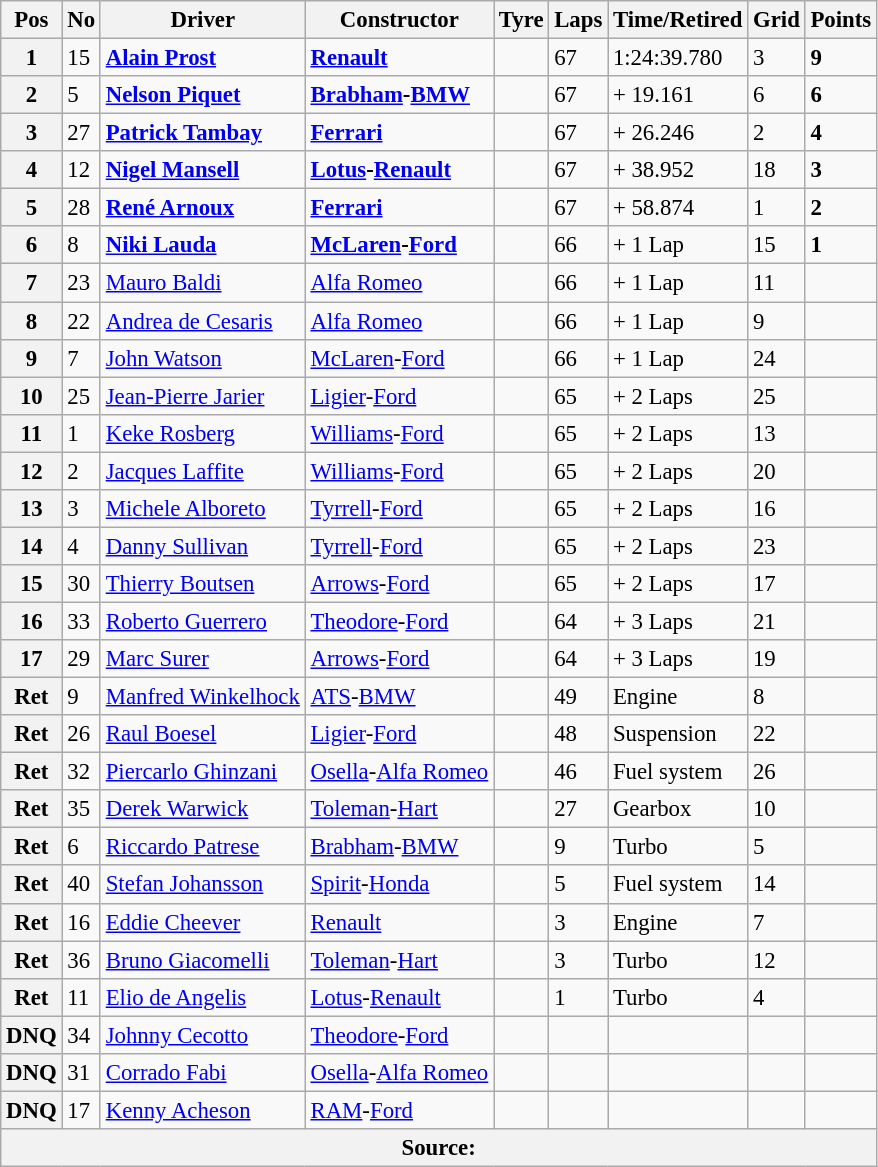<table class="wikitable" style="font-size:95%;">
<tr>
<th>Pos</th>
<th>No</th>
<th>Driver</th>
<th>Constructor</th>
<th>Tyre</th>
<th>Laps</th>
<th>Time/Retired</th>
<th>Grid</th>
<th>Points</th>
</tr>
<tr>
<th>1</th>
<td>15</td>
<td> <strong><a href='#'>Alain Prost</a></strong></td>
<td><strong><a href='#'>Renault</a></strong></td>
<td></td>
<td>67</td>
<td>1:24:39.780</td>
<td>3</td>
<td><strong>9</strong></td>
</tr>
<tr>
<th>2</th>
<td>5</td>
<td> <strong><a href='#'>Nelson Piquet</a></strong></td>
<td><strong><a href='#'>Brabham</a>-<a href='#'>BMW</a></strong></td>
<td></td>
<td>67</td>
<td>+ 19.161</td>
<td>6</td>
<td><strong>6</strong></td>
</tr>
<tr>
<th>3</th>
<td>27</td>
<td> <strong><a href='#'>Patrick Tambay</a></strong></td>
<td><strong><a href='#'>Ferrari</a></strong></td>
<td></td>
<td>67</td>
<td>+ 26.246</td>
<td>2</td>
<td><strong>4</strong></td>
</tr>
<tr>
<th>4</th>
<td>12</td>
<td> <strong><a href='#'>Nigel Mansell</a></strong></td>
<td><strong><a href='#'>Lotus</a>-<a href='#'>Renault</a></strong></td>
<td></td>
<td>67</td>
<td>+ 38.952</td>
<td>18</td>
<td><strong>3</strong></td>
</tr>
<tr>
<th>5</th>
<td>28</td>
<td> <strong><a href='#'>René Arnoux</a></strong></td>
<td><strong><a href='#'>Ferrari</a></strong></td>
<td></td>
<td>67</td>
<td>+ 58.874</td>
<td>1</td>
<td><strong>2</strong></td>
</tr>
<tr>
<th>6</th>
<td>8</td>
<td> <strong><a href='#'>Niki Lauda</a></strong></td>
<td><strong><a href='#'>McLaren</a>-<a href='#'>Ford</a></strong></td>
<td></td>
<td>66</td>
<td>+ 1 Lap</td>
<td>15</td>
<td><strong>1</strong></td>
</tr>
<tr>
<th>7</th>
<td>23</td>
<td> <a href='#'>Mauro Baldi</a></td>
<td><a href='#'>Alfa Romeo</a></td>
<td></td>
<td>66</td>
<td>+ 1 Lap</td>
<td>11</td>
<td> </td>
</tr>
<tr>
<th>8</th>
<td>22</td>
<td> <a href='#'>Andrea de Cesaris</a></td>
<td><a href='#'>Alfa Romeo</a></td>
<td></td>
<td>66</td>
<td>+ 1 Lap</td>
<td>9</td>
<td> </td>
</tr>
<tr>
<th>9</th>
<td>7</td>
<td> <a href='#'>John Watson</a></td>
<td><a href='#'>McLaren</a>-<a href='#'>Ford</a></td>
<td></td>
<td>66</td>
<td>+ 1 Lap</td>
<td>24</td>
<td> </td>
</tr>
<tr>
<th>10</th>
<td>25</td>
<td> <a href='#'>Jean-Pierre Jarier</a></td>
<td><a href='#'>Ligier</a>-<a href='#'>Ford</a></td>
<td></td>
<td>65</td>
<td>+ 2 Laps</td>
<td>25</td>
<td> </td>
</tr>
<tr>
<th>11</th>
<td>1</td>
<td> <a href='#'>Keke Rosberg</a></td>
<td><a href='#'>Williams</a>-<a href='#'>Ford</a></td>
<td></td>
<td>65</td>
<td>+ 2 Laps</td>
<td>13</td>
<td> </td>
</tr>
<tr>
<th>12</th>
<td>2</td>
<td> <a href='#'>Jacques Laffite</a></td>
<td><a href='#'>Williams</a>-<a href='#'>Ford</a></td>
<td></td>
<td>65</td>
<td>+ 2 Laps</td>
<td>20</td>
<td> </td>
</tr>
<tr>
<th>13</th>
<td>3</td>
<td> <a href='#'>Michele Alboreto</a></td>
<td><a href='#'>Tyrrell</a>-<a href='#'>Ford</a></td>
<td></td>
<td>65</td>
<td>+ 2 Laps</td>
<td>16</td>
<td> </td>
</tr>
<tr>
<th>14</th>
<td>4</td>
<td> <a href='#'>Danny Sullivan</a></td>
<td><a href='#'>Tyrrell</a>-<a href='#'>Ford</a></td>
<td></td>
<td>65</td>
<td>+ 2 Laps</td>
<td>23</td>
<td> </td>
</tr>
<tr>
<th>15</th>
<td>30</td>
<td> <a href='#'>Thierry Boutsen</a></td>
<td><a href='#'>Arrows</a>-<a href='#'>Ford</a></td>
<td></td>
<td>65</td>
<td>+ 2 Laps</td>
<td>17</td>
<td> </td>
</tr>
<tr>
<th>16</th>
<td>33</td>
<td> <a href='#'>Roberto Guerrero</a></td>
<td><a href='#'>Theodore</a>-<a href='#'>Ford</a></td>
<td></td>
<td>64</td>
<td>+ 3 Laps</td>
<td>21</td>
<td> </td>
</tr>
<tr>
<th>17</th>
<td>29</td>
<td> <a href='#'>Marc Surer</a></td>
<td><a href='#'>Arrows</a>-<a href='#'>Ford</a></td>
<td></td>
<td>64</td>
<td>+ 3 Laps</td>
<td>19</td>
<td> </td>
</tr>
<tr>
<th>Ret</th>
<td>9</td>
<td> <a href='#'>Manfred Winkelhock</a></td>
<td><a href='#'>ATS</a>-<a href='#'>BMW</a></td>
<td></td>
<td>49</td>
<td>Engine</td>
<td>8</td>
<td> </td>
</tr>
<tr>
<th>Ret</th>
<td>26</td>
<td> <a href='#'>Raul Boesel</a></td>
<td><a href='#'>Ligier</a>-<a href='#'>Ford</a></td>
<td></td>
<td>48</td>
<td>Suspension</td>
<td>22</td>
<td> </td>
</tr>
<tr>
<th>Ret</th>
<td>32</td>
<td> <a href='#'>Piercarlo Ghinzani</a></td>
<td><a href='#'>Osella</a>-<a href='#'>Alfa Romeo</a></td>
<td></td>
<td>46</td>
<td>Fuel system</td>
<td>26</td>
<td> </td>
</tr>
<tr>
<th>Ret</th>
<td>35</td>
<td> <a href='#'>Derek Warwick</a></td>
<td><a href='#'>Toleman</a>-<a href='#'>Hart</a></td>
<td></td>
<td>27</td>
<td>Gearbox</td>
<td>10</td>
<td> </td>
</tr>
<tr>
<th>Ret</th>
<td>6</td>
<td> <a href='#'>Riccardo Patrese</a></td>
<td><a href='#'>Brabham</a>-<a href='#'>BMW</a></td>
<td></td>
<td>9</td>
<td>Turbo</td>
<td>5</td>
<td> </td>
</tr>
<tr>
<th>Ret</th>
<td>40</td>
<td> <a href='#'>Stefan Johansson</a></td>
<td><a href='#'>Spirit</a>-<a href='#'>Honda</a></td>
<td></td>
<td>5</td>
<td>Fuel system</td>
<td>14</td>
<td> </td>
</tr>
<tr>
<th>Ret</th>
<td>16</td>
<td> <a href='#'>Eddie Cheever</a></td>
<td><a href='#'>Renault</a></td>
<td></td>
<td>3</td>
<td>Engine</td>
<td>7</td>
<td> </td>
</tr>
<tr>
<th>Ret</th>
<td>36</td>
<td> <a href='#'>Bruno Giacomelli</a></td>
<td><a href='#'>Toleman</a>-<a href='#'>Hart</a></td>
<td></td>
<td>3</td>
<td>Turbo</td>
<td>12</td>
<td> </td>
</tr>
<tr>
<th>Ret</th>
<td>11</td>
<td> <a href='#'>Elio de Angelis</a></td>
<td><a href='#'>Lotus</a>-<a href='#'>Renault</a></td>
<td></td>
<td>1</td>
<td>Turbo</td>
<td>4</td>
<td> </td>
</tr>
<tr>
<th>DNQ</th>
<td>34</td>
<td> <a href='#'>Johnny Cecotto</a></td>
<td><a href='#'>Theodore</a>-<a href='#'>Ford</a></td>
<td></td>
<td> </td>
<td></td>
<td></td>
<td> </td>
</tr>
<tr>
<th>DNQ</th>
<td>31</td>
<td> <a href='#'>Corrado Fabi</a></td>
<td><a href='#'>Osella</a>-<a href='#'>Alfa Romeo</a></td>
<td></td>
<td> </td>
<td></td>
<td></td>
<td> </td>
</tr>
<tr>
<th>DNQ</th>
<td>17</td>
<td> <a href='#'>Kenny Acheson</a></td>
<td><a href='#'>RAM</a>-<a href='#'>Ford</a></td>
<td></td>
<td> </td>
<td> </td>
<td> </td>
<td> </td>
</tr>
<tr>
<th colspan="9" style="text-align: center">Source: </th>
</tr>
</table>
